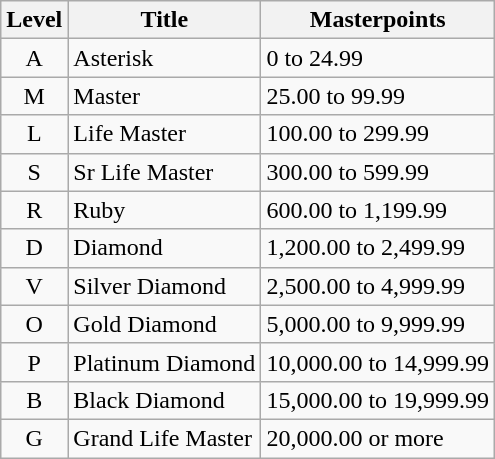<table class="wikitable">
<tr>
<th>Level</th>
<th>Title</th>
<th>Masterpoints</th>
</tr>
<tr>
<td align="center">A</td>
<td>Asterisk</td>
<td>0 to 24.99</td>
</tr>
<tr>
<td align="center">M</td>
<td>Master</td>
<td>25.00 to 99.99</td>
</tr>
<tr>
<td align="center">L</td>
<td>Life Master</td>
<td>100.00 to 299.99</td>
</tr>
<tr>
<td align="center">S</td>
<td>Sr Life Master</td>
<td>300.00 to 599.99</td>
</tr>
<tr>
<td align="center">R</td>
<td>Ruby</td>
<td>600.00 to 1,199.99</td>
</tr>
<tr>
<td align="center">D</td>
<td>Diamond</td>
<td>1,200.00 to 2,499.99</td>
</tr>
<tr>
<td align="center">V</td>
<td>Silver Diamond</td>
<td>2,500.00 to 4,999.99</td>
</tr>
<tr>
<td align="center">O</td>
<td>Gold Diamond</td>
<td>5,000.00 to 9,999.99</td>
</tr>
<tr>
<td align="center">P</td>
<td>Platinum Diamond</td>
<td>10,000.00 to 14,999.99</td>
</tr>
<tr>
<td align="center">B</td>
<td>Black Diamond</td>
<td>15,000.00 to 19,999.99</td>
</tr>
<tr>
<td align="center">G</td>
<td>Grand Life Master</td>
<td>20,000.00 or more</td>
</tr>
</table>
